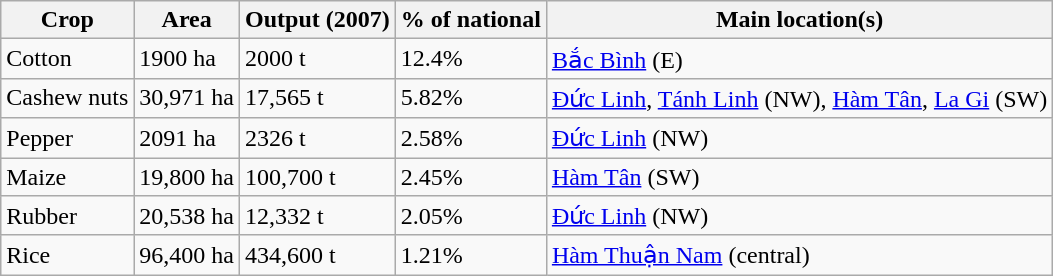<table class="wikitable">
<tr>
<th>Crop</th>
<th>Area</th>
<th>Output (2007)</th>
<th>% of national</th>
<th>Main location(s)</th>
</tr>
<tr>
<td>Cotton</td>
<td>1900 ha</td>
<td>2000 t</td>
<td>12.4%</td>
<td><a href='#'>Bắc Bình</a> (E)</td>
</tr>
<tr>
<td>Cashew nuts</td>
<td>30,971 ha</td>
<td>17,565 t</td>
<td>5.82%</td>
<td><a href='#'>Đức Linh</a>, <a href='#'>Tánh Linh</a> (NW), <a href='#'>Hàm Tân</a>, <a href='#'>La Gi</a> (SW)</td>
</tr>
<tr>
<td>Pepper</td>
<td>2091 ha</td>
<td>2326 t</td>
<td>2.58%</td>
<td><a href='#'>Đức Linh</a> (NW)</td>
</tr>
<tr>
<td>Maize</td>
<td>19,800 ha</td>
<td>100,700 t</td>
<td>2.45%</td>
<td><a href='#'>Hàm Tân</a> (SW)</td>
</tr>
<tr>
<td>Rubber</td>
<td>20,538 ha</td>
<td>12,332 t</td>
<td>2.05%</td>
<td><a href='#'>Đức Linh</a> (NW)</td>
</tr>
<tr>
<td>Rice</td>
<td>96,400 ha</td>
<td>434,600 t</td>
<td>1.21%</td>
<td><a href='#'>Hàm Thuận Nam</a> (central)</td>
</tr>
</table>
